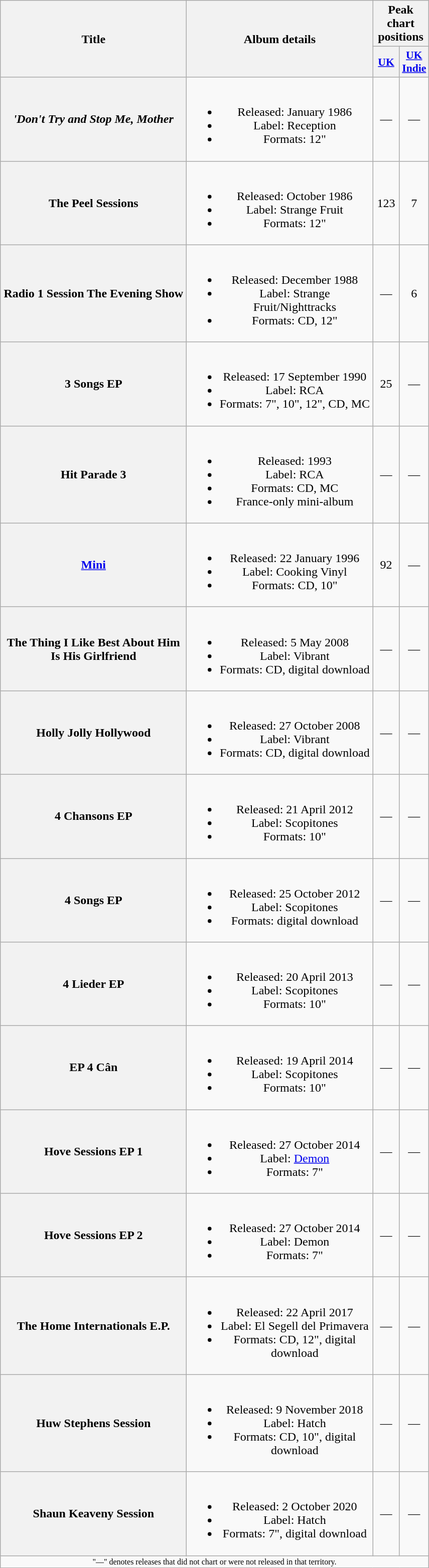<table class="wikitable plainrowheaders" style="text-align:center;">
<tr>
<th rowspan="2" scope="col" style="width:15em;">Title</th>
<th rowspan="2" scope="col" style="width:15em;">Album details</th>
<th colspan="2">Peak chart positions</th>
</tr>
<tr>
<th scope="col" style="width:2em;font-size:90%;"><a href='#'>UK</a><br></th>
<th scope="col" style="width:2em;font-size:90%;"><a href='#'>UK<br>Indie</a><br></th>
</tr>
<tr>
<th scope="row"><em>'Don't Try and Stop Me, Mother<strong></th>
<td><br><ul><li>Released: January 1986</li><li>Label: Reception</li><li>Formats: 12"</li></ul></td>
<td>—</td>
<td>—</td>
</tr>
<tr>
<th scope="row"></em>The Peel Sessions<em></th>
<td><br><ul><li>Released: October 1986</li><li>Label: Strange Fruit</li><li>Formats: 12"</li></ul></td>
<td>123</td>
<td>7</td>
</tr>
<tr>
<th scope="row"></em>Radio 1 Session The Evening Show<em></th>
<td><br><ul><li>Released: December 1988</li><li>Label: Strange Fruit/Nighttracks</li><li>Formats: CD, 12"</li></ul></td>
<td>—</td>
<td>6</td>
</tr>
<tr>
<th scope="row"></em>3 Songs EP<em></th>
<td><br><ul><li>Released: 17 September 1990</li><li>Label: RCA</li><li>Formats: 7", 10", 12", CD, MC</li></ul></td>
<td>25</td>
<td>—</td>
</tr>
<tr>
<th scope="row"></em>Hit Parade 3<em></th>
<td><br><ul><li>Released: 1993</li><li>Label: RCA</li><li>Formats: CD, MC</li><li>France-only mini-album</li></ul></td>
<td>—</td>
<td>—</td>
</tr>
<tr>
<th scope="row"></em><a href='#'>Mini</a><em></th>
<td><br><ul><li>Released: 22 January 1996</li><li>Label: Cooking Vinyl</li><li>Formats: CD, 10"</li></ul></td>
<td>92</td>
<td>—</td>
</tr>
<tr>
<th scope="row"></em>The Thing I Like Best About Him Is His Girlfriend<em></th>
<td><br><ul><li>Released: 5 May 2008</li><li>Label: Vibrant</li><li>Formats: CD, digital download</li></ul></td>
<td>—</td>
<td>—</td>
</tr>
<tr>
<th scope="row"></em>Holly Jolly Hollywood<em></th>
<td><br><ul><li>Released: 27 October 2008</li><li>Label: Vibrant</li><li>Formats: CD, digital download</li></ul></td>
<td>—</td>
<td>—</td>
</tr>
<tr>
<th scope="row"></em>4 Chansons EP<em></th>
<td><br><ul><li>Released: 21 April 2012</li><li>Label: Scopitones</li><li>Formats: 10"</li></ul></td>
<td>—</td>
<td>—</td>
</tr>
<tr>
<th scope="row"></em>4 Songs EP<em></th>
<td><br><ul><li>Released: 25 October 2012</li><li>Label: Scopitones</li><li>Formats: digital download</li></ul></td>
<td>—</td>
<td>—</td>
</tr>
<tr>
<th scope="row"></em>4 Lieder EP<em></th>
<td><br><ul><li>Released: 20 April 2013</li><li>Label: Scopitones</li><li>Formats: 10"</li></ul></td>
<td>—</td>
<td>—</td>
</tr>
<tr>
<th scope="row"></em>EP 4 Cân<em></th>
<td><br><ul><li>Released: 19 April 2014</li><li>Label: Scopitones</li><li>Formats: 10"</li></ul></td>
<td>—</td>
<td>—</td>
</tr>
<tr>
<th scope="row"></em>Hove Sessions EP 1<em></th>
<td><br><ul><li>Released: 27 October 2014</li><li>Label: <a href='#'>Demon</a></li><li>Formats: 7"</li></ul></td>
<td>—</td>
<td>—</td>
</tr>
<tr>
<th scope="row"></em>Hove Sessions EP 2<em></th>
<td><br><ul><li>Released: 27 October 2014</li><li>Label: Demon</li><li>Formats: 7"</li></ul></td>
<td>—</td>
<td>—</td>
</tr>
<tr>
<th scope="row"></em>The Home Internationals E.P.<em></th>
<td><br><ul><li>Released: 22 April 2017</li><li>Label: El Segell del Primavera</li><li>Formats: CD, 12", digital download</li></ul></td>
<td>—</td>
<td>—</td>
</tr>
<tr>
<th scope="row"></em>Huw Stephens Session<em></th>
<td><br><ul><li>Released: 9 November 2018</li><li>Label: Hatch</li><li>Formats: CD, 10", digital download</li></ul></td>
<td>—</td>
<td>—</td>
</tr>
<tr>
<th scope="row"></em>Shaun Keaveny Session<em></th>
<td><br><ul><li>Released: 2 October 2020</li><li>Label: Hatch</li><li>Formats: 7", digital download</li></ul></td>
<td>—</td>
<td>—</td>
</tr>
<tr>
<td colspan="4" style="font-size:8pt">"—" denotes releases that did not chart or were not released in that territory.</td>
</tr>
</table>
